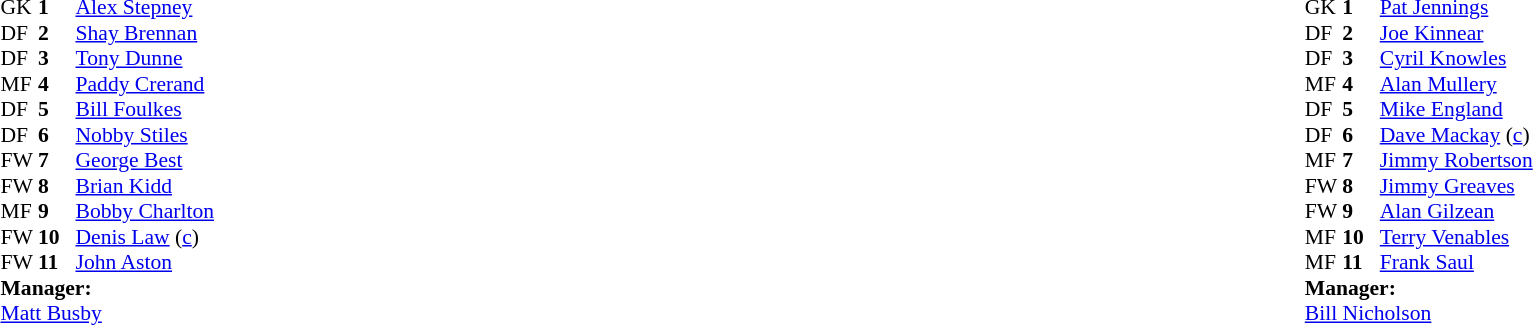<table style="width:100%">
<tr>
<td style="vertical-align:top;width:50%"><br><table style="font-size: 90%" cellspacing="0" cellpadding="0">
<tr>
<th width="25"></th>
<th width="25"></th>
</tr>
<tr>
<td>GK</td>
<td><strong>1</strong></td>
<td> <a href='#'>Alex Stepney</a></td>
</tr>
<tr>
<td>DF</td>
<td><strong>2</strong></td>
<td> <a href='#'>Shay Brennan</a></td>
</tr>
<tr>
<td>DF</td>
<td><strong>3</strong></td>
<td> <a href='#'>Tony Dunne</a></td>
</tr>
<tr>
<td>MF</td>
<td><strong>4</strong></td>
<td> <a href='#'>Paddy Crerand</a></td>
</tr>
<tr>
<td>DF</td>
<td><strong>5</strong></td>
<td> <a href='#'>Bill Foulkes</a></td>
</tr>
<tr>
<td>DF</td>
<td><strong>6</strong></td>
<td> <a href='#'>Nobby Stiles</a></td>
</tr>
<tr>
<td>FW</td>
<td><strong>7</strong></td>
<td> <a href='#'>George Best</a></td>
</tr>
<tr>
<td>FW</td>
<td><strong>8</strong></td>
<td> <a href='#'>Brian Kidd</a></td>
</tr>
<tr>
<td>MF</td>
<td><strong>9</strong></td>
<td> <a href='#'>Bobby Charlton</a></td>
</tr>
<tr>
<td>FW</td>
<td><strong>10</strong></td>
<td> <a href='#'>Denis Law</a> (<a href='#'>c</a>)</td>
</tr>
<tr>
<td>FW</td>
<td><strong>11</strong></td>
<td> <a href='#'>John Aston</a></td>
</tr>
<tr>
<td colspan=3><strong>Manager:</strong></td>
</tr>
<tr>
<td colspan=4> <a href='#'>Matt Busby</a></td>
</tr>
</table>
</td>
<td style="vertical-align:top"></td>
<td style="vertical-align:top;width:50%"><br><table cellspacing="0" cellpadding="0" style="font-size:90%;margin:auto">
<tr>
<th width="25"></th>
<th width="25"></th>
</tr>
<tr>
<td>GK</td>
<td><strong>1</strong></td>
<td> <a href='#'>Pat Jennings</a></td>
</tr>
<tr>
<td>DF</td>
<td><strong>2</strong></td>
<td> <a href='#'>Joe Kinnear</a></td>
</tr>
<tr>
<td>DF</td>
<td><strong>3</strong></td>
<td> <a href='#'>Cyril Knowles</a></td>
</tr>
<tr>
<td>MF</td>
<td><strong>4</strong></td>
<td> <a href='#'>Alan Mullery</a></td>
</tr>
<tr>
<td>DF</td>
<td><strong>5</strong></td>
<td> <a href='#'>Mike England</a></td>
</tr>
<tr>
<td>DF</td>
<td><strong>6</strong></td>
<td> <a href='#'>Dave Mackay</a> (<a href='#'>c</a>)</td>
</tr>
<tr>
<td>MF</td>
<td><strong>7</strong></td>
<td> <a href='#'>Jimmy Robertson</a></td>
</tr>
<tr>
<td>FW</td>
<td><strong>8</strong></td>
<td> <a href='#'>Jimmy Greaves</a></td>
</tr>
<tr>
<td>FW</td>
<td><strong>9</strong></td>
<td> <a href='#'>Alan Gilzean</a></td>
</tr>
<tr>
<td>MF</td>
<td><strong>10</strong></td>
<td> <a href='#'>Terry Venables</a></td>
</tr>
<tr>
<td>MF</td>
<td><strong>11</strong></td>
<td> <a href='#'>Frank Saul</a></td>
</tr>
<tr>
<td colspan=3><strong>Manager:</strong></td>
</tr>
<tr>
<td colspan=4> <a href='#'>Bill Nicholson</a></td>
</tr>
</table>
</td>
</tr>
</table>
